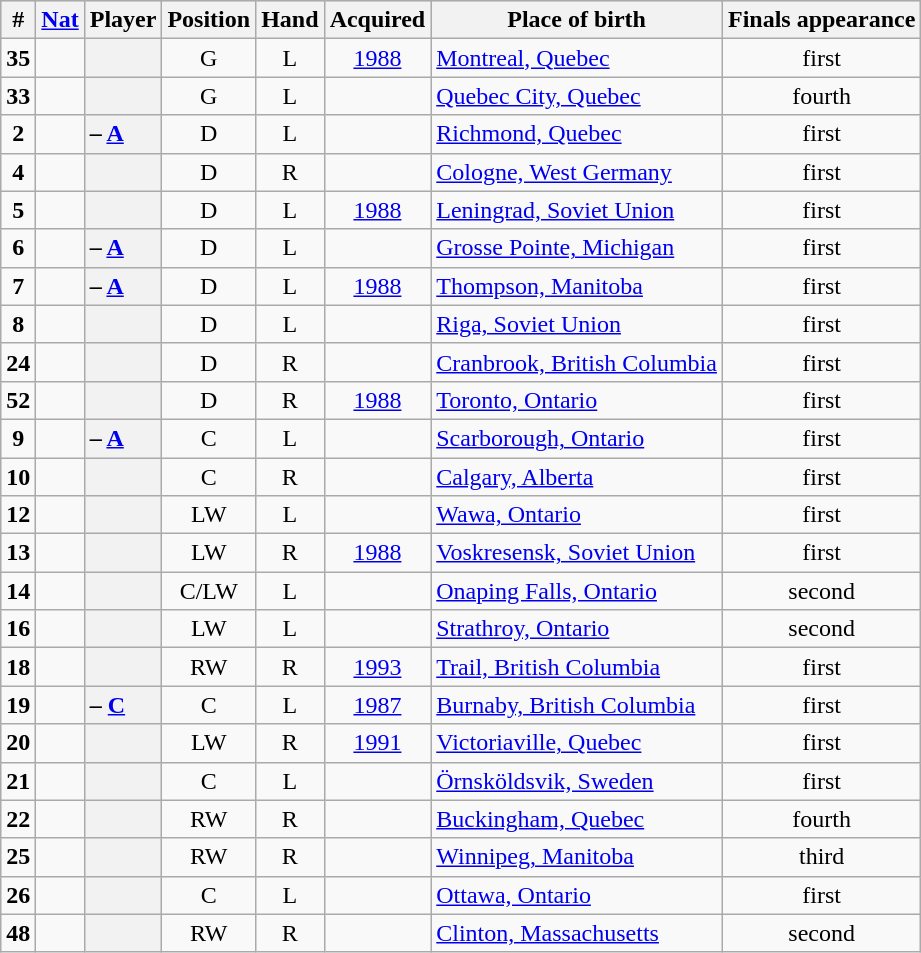<table class="sortable wikitable plainrowheaders" style="text-align:center;">
<tr style="background:#ddd;">
<th scope="col">#</th>
<th scope="col"><a href='#'>Nat</a></th>
<th scope="col">Player</th>
<th scope="col">Position</th>
<th scope="col">Hand</th>
<th scope="col">Acquired</th>
<th scope="col" class="unsortable">Place of birth</th>
<th scope="col" class="unsortable">Finals appearance</th>
</tr>
<tr>
<td><strong>35</strong></td>
<td></td>
<th scope="row" style="text-align:left;"></th>
<td>G</td>
<td>L</td>
<td><a href='#'>1988</a></td>
<td style="text-align:left;"><a href='#'>Montreal, Quebec</a></td>
<td>first </td>
</tr>
<tr>
<td><strong>33</strong></td>
<td></td>
<th scope="row" style="text-align:left;"></th>
<td>G</td>
<td>L</td>
<td></td>
<td style="text-align:left;"><a href='#'>Quebec City, Quebec</a></td>
<td>fourth </td>
</tr>
<tr>
<td><strong>2</strong></td>
<td></td>
<th scope="row" style="text-align:left;"> – <strong><a href='#'>A</a></strong></th>
<td>D</td>
<td>L</td>
<td></td>
<td style="text-align:left;"><a href='#'>Richmond, Quebec</a></td>
<td>first</td>
</tr>
<tr>
<td><strong>4</strong></td>
<td></td>
<th scope="row" style="text-align:left;"></th>
<td>D</td>
<td>R</td>
<td></td>
<td style="text-align:left;"><a href='#'>Cologne, West Germany</a></td>
<td>first</td>
</tr>
<tr>
<td><strong>5</strong></td>
<td></td>
<th scope="row" style="text-align:left;"></th>
<td>D</td>
<td>L</td>
<td><a href='#'>1988</a></td>
<td style="text-align:left;"><a href='#'>Leningrad, Soviet Union</a></td>
<td>first</td>
</tr>
<tr>
<td><strong>6</strong></td>
<td></td>
<th scope="row" style="text-align:left;"> – <strong><a href='#'>A</a></strong></th>
<td>D</td>
<td>L</td>
<td></td>
<td style="text-align:left;"><a href='#'>Grosse Pointe, Michigan</a></td>
<td>first </td>
</tr>
<tr>
<td><strong>7</strong></td>
<td></td>
<th scope="row" style="text-align:left;"> – <strong><a href='#'>A</a></strong></th>
<td>D</td>
<td>L</td>
<td><a href='#'>1988</a></td>
<td style="text-align:left;"><a href='#'>Thompson, Manitoba</a></td>
<td>first</td>
</tr>
<tr>
<td><strong>8</strong></td>
<td></td>
<th scope="row" style="text-align:left;"></th>
<td>D</td>
<td>L</td>
<td></td>
<td style="text-align:left;"><a href='#'>Riga, Soviet Union</a></td>
<td>first</td>
</tr>
<tr>
<td><strong>24</strong></td>
<td></td>
<th scope="row" style="text-align:left;"></th>
<td>D</td>
<td>R</td>
<td></td>
<td style="text-align:left;"><a href='#'>Cranbrook, British Columbia</a></td>
<td>first</td>
</tr>
<tr>
<td><strong>52</strong></td>
<td></td>
<th scope="row" style="text-align:left;"></th>
<td>D</td>
<td>R</td>
<td><a href='#'>1988</a></td>
<td style="text-align:left;"><a href='#'>Toronto, Ontario</a></td>
<td>first</td>
</tr>
<tr>
<td><strong>9</strong></td>
<td></td>
<th scope="row" style="text-align:left;"> – <strong><a href='#'>A</a></strong></th>
<td>C</td>
<td>L</td>
<td></td>
<td style="text-align:left;"><a href='#'>Scarborough, Ontario</a></td>
<td>first</td>
</tr>
<tr>
<td><strong>10</strong></td>
<td></td>
<th scope="row" style="text-align:left;"></th>
<td>C</td>
<td>R</td>
<td></td>
<td style="text-align:left;"><a href='#'>Calgary, Alberta</a></td>
<td>first </td>
</tr>
<tr>
<td><strong>12</strong></td>
<td></td>
<th scope="row" style="text-align:left;"></th>
<td>LW</td>
<td>L</td>
<td></td>
<td style="text-align:left;"><a href='#'>Wawa, Ontario</a></td>
<td>first </td>
</tr>
<tr>
<td><strong>13</strong></td>
<td></td>
<th scope="row" style="text-align:left;"></th>
<td>LW</td>
<td>R</td>
<td><a href='#'>1988</a></td>
<td style="text-align:left;"><a href='#'>Voskresensk, Soviet Union</a></td>
<td>first</td>
</tr>
<tr>
<td><strong>14</strong></td>
<td></td>
<th scope="row" style="text-align:left;"></th>
<td>C/LW</td>
<td>L</td>
<td></td>
<td style="text-align:left;"><a href='#'>Onaping Falls, Ontario</a></td>
<td>second </td>
</tr>
<tr>
<td><strong>16</strong></td>
<td></td>
<th scope="row" style="text-align:left;"></th>
<td>LW</td>
<td>L</td>
<td></td>
<td style="text-align:left;"><a href='#'>Strathroy, Ontario</a></td>
<td>second </td>
</tr>
<tr>
<td><strong>18</strong></td>
<td></td>
<th scope="row" style="text-align:left;"></th>
<td>RW</td>
<td>R</td>
<td><a href='#'>1993</a></td>
<td style="text-align:left;"><a href='#'>Trail, British Columbia</a></td>
<td>first</td>
</tr>
<tr>
<td><strong>19</strong></td>
<td></td>
<th scope="row" style="text-align:left;"> – <strong><a href='#'>C</a></strong></th>
<td>C</td>
<td>L</td>
<td><a href='#'>1987</a></td>
<td style="text-align:left;"><a href='#'>Burnaby, British Columbia</a></td>
<td>first</td>
</tr>
<tr>
<td><strong>20</strong></td>
<td></td>
<th scope="row" style="text-align:left;"></th>
<td>LW</td>
<td>R</td>
<td><a href='#'>1991</a></td>
<td style="text-align:left;"><a href='#'>Victoriaville, Quebec</a></td>
<td>first</td>
</tr>
<tr>
<td><strong>21</strong></td>
<td></td>
<th scope="row" style="text-align:left;"></th>
<td>C</td>
<td>L</td>
<td></td>
<td style="text-align:left;"><a href='#'>Örnsköldsvik, Sweden</a></td>
<td>first</td>
</tr>
<tr>
<td><strong>22</strong></td>
<td></td>
<th scope="row" style="text-align:left;"></th>
<td>RW</td>
<td>R</td>
<td></td>
<td style="text-align:left;"><a href='#'>Buckingham, Quebec</a></td>
<td>fourth </td>
</tr>
<tr>
<td><strong>25</strong></td>
<td></td>
<th scope="row" style="text-align:left;"></th>
<td>RW</td>
<td>R</td>
<td></td>
<td style="text-align:left;"><a href='#'>Winnipeg, Manitoba</a></td>
<td>third </td>
</tr>
<tr>
<td><strong>26</strong></td>
<td></td>
<th scope="row" style="text-align:left;"></th>
<td>C</td>
<td>L</td>
<td></td>
<td style="text-align:left;"><a href='#'>Ottawa, Ontario</a></td>
<td>first</td>
</tr>
<tr>
<td><strong>48</strong></td>
<td></td>
<th scope="row" style="text-align:left;"></th>
<td>RW</td>
<td>R</td>
<td></td>
<td style="text-align:left;"><a href='#'>Clinton, Massachusetts</a></td>
<td>second </td>
</tr>
</table>
